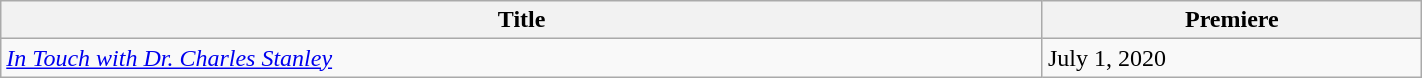<table class="wikitable sortable" width="75%">
<tr>
<th style="width:55%;">Title</th>
<th style="width:20%;">Premiere</th>
</tr>
<tr>
<td><em><a href='#'>In Touch with Dr. Charles Stanley</a></em></td>
<td>July 1, 2020</td>
</tr>
</table>
